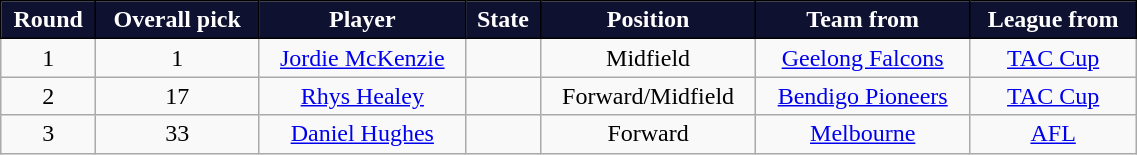<table class="wikitable" style="text-align:center; font-size:100%; width:60%;">
<tr style="color:#FFFFFF;">
<th style="background:#0F1131; border: solid black 1px;">Round</th>
<th style="background:#0F1131; border: solid black 1px;">Overall pick</th>
<th style="background:#0F1131; border: solid black 1px;">Player</th>
<th style="background:#0F1131; border: solid black 1px;">State</th>
<th style="background:#0F1131; border: solid black 1px;">Position</th>
<th style="background:#0F1131; border: solid black 1px;">Team from</th>
<th style="background:#0F1131; border: solid black 1px;">League from</th>
</tr>
<tr>
<td>1</td>
<td>1</td>
<td><a href='#'>Jordie McKenzie</a></td>
<td></td>
<td>Midfield</td>
<td><a href='#'>Geelong Falcons</a></td>
<td><a href='#'>TAC Cup</a></td>
</tr>
<tr>
<td>2</td>
<td>17</td>
<td><a href='#'>Rhys Healey</a></td>
<td></td>
<td>Forward/Midfield</td>
<td><a href='#'>Bendigo Pioneers</a></td>
<td><a href='#'>TAC Cup</a></td>
</tr>
<tr>
<td>3</td>
<td>33</td>
<td><a href='#'>Daniel Hughes</a></td>
<td></td>
<td>Forward</td>
<td><a href='#'>Melbourne</a></td>
<td><a href='#'>AFL</a></td>
</tr>
</table>
